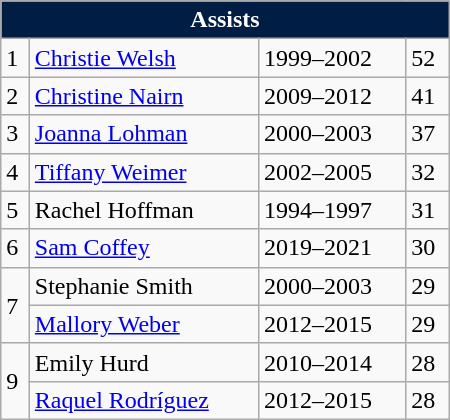<table class="wikitable" width=300px>
<tr>
<th style= "background:#001E44; color:#FFFFFF;" colspan="4">Assists</th>
</tr>
<tr>
<td>1</td>
<td> <a href='#'>Christie Welsh</a></td>
<td>1999–2002</td>
<td>52</td>
</tr>
<tr>
<td>2</td>
<td> <a href='#'>Christine Nairn</a></td>
<td>2009–2012</td>
<td>41</td>
</tr>
<tr>
<td>3</td>
<td> <a href='#'>Joanna Lohman</a></td>
<td>2000–2003</td>
<td>37</td>
</tr>
<tr>
<td>4</td>
<td> <a href='#'>Tiffany Weimer</a></td>
<td>2002–2005</td>
<td>32</td>
</tr>
<tr>
<td>5</td>
<td> Rachel Hoffman</td>
<td>1994–1997</td>
<td>31</td>
</tr>
<tr>
<td>6</td>
<td> <a href='#'>Sam Coffey</a></td>
<td>2019–2021</td>
<td>30</td>
</tr>
<tr>
<td rowspan="2">7</td>
<td> Stephanie Smith</td>
<td>2000–2003</td>
<td>29</td>
</tr>
<tr>
<td> <a href='#'>Mallory Weber</a></td>
<td>2012–2015</td>
<td>29</td>
</tr>
<tr>
<td rowspan="2">9</td>
<td> Emily Hurd</td>
<td>2010–2014</td>
<td>28</td>
</tr>
<tr>
<td> <a href='#'>Raquel Rodríguez</a></td>
<td>2012–2015</td>
<td>28</td>
</tr>
</table>
